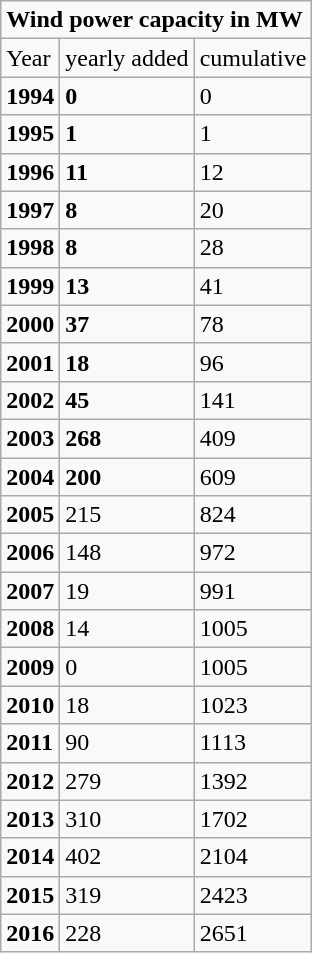<table class="wikitable mw-collapsible mw-collapsed">
<tr>
<td colspan="3"><strong>Wind power capacity in MW</strong></td>
</tr>
<tr>
<td>Year</td>
<td>yearly added</td>
<td>cumulative</td>
</tr>
<tr>
<td><strong>1994</strong></td>
<td><strong>0</strong></td>
<td>0</td>
</tr>
<tr>
<td><strong>1995</strong></td>
<td><strong>1</strong></td>
<td>1</td>
</tr>
<tr>
<td><strong>1996</strong></td>
<td><strong>11</strong></td>
<td>12</td>
</tr>
<tr>
<td><strong>1997</strong></td>
<td><strong>8</strong></td>
<td>20</td>
</tr>
<tr>
<td><strong>1998</strong></td>
<td><strong>8</strong></td>
<td>28</td>
</tr>
<tr>
<td><strong>1999</strong></td>
<td><strong>13</strong></td>
<td>41</td>
</tr>
<tr>
<td><strong>2000</strong></td>
<td><strong>37</strong></td>
<td>78</td>
</tr>
<tr>
<td><strong>2001</strong></td>
<td><strong>18</strong></td>
<td>96</td>
</tr>
<tr>
<td><strong>2002</strong></td>
<td><strong>45</strong></td>
<td>141</td>
</tr>
<tr>
<td><strong>2003</strong></td>
<td><strong>268</strong></td>
<td>409</td>
</tr>
<tr>
<td><strong>2004</strong></td>
<td><strong>200</strong></td>
<td>609</td>
</tr>
<tr>
<td><strong>2005</strong></td>
<td>215</td>
<td>824</td>
</tr>
<tr>
<td><strong>2006</strong></td>
<td>148</td>
<td>972</td>
</tr>
<tr>
<td><strong>2007</strong></td>
<td>19</td>
<td>991</td>
</tr>
<tr>
<td><strong>2008</strong></td>
<td>14</td>
<td>1005</td>
</tr>
<tr>
<td><strong>2009</strong></td>
<td>0</td>
<td>1005</td>
</tr>
<tr>
<td><strong>2010</strong></td>
<td>18</td>
<td>1023</td>
</tr>
<tr>
<td><strong>2011</strong></td>
<td>90</td>
<td>1113</td>
</tr>
<tr>
<td><strong>2012</strong></td>
<td>279</td>
<td>1392</td>
</tr>
<tr>
<td><strong>2013</strong></td>
<td>310</td>
<td>1702</td>
</tr>
<tr>
<td><strong>2014</strong></td>
<td>402</td>
<td>2104</td>
</tr>
<tr>
<td><strong>2015</strong></td>
<td>319</td>
<td>2423</td>
</tr>
<tr>
<td><strong>2016</strong></td>
<td>228</td>
<td>2651</td>
</tr>
</table>
